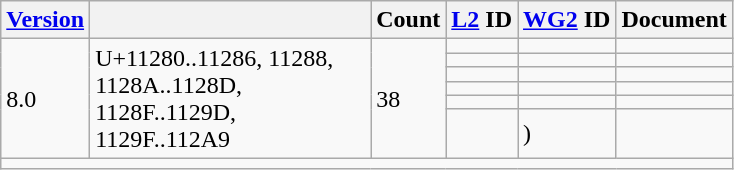<table class="wikitable sticky-header">
<tr>
<th><a href='#'>Version</a></th>
<th></th>
<th>Count</th>
<th><a href='#'>L2</a> ID</th>
<th><a href='#'>WG2</a> ID</th>
<th>Document</th>
</tr>
<tr>
<td rowspan="6">8.0</td>
<td rowspan="6" width="180">U+11280..11286, 11288, 1128A..1128D, 1128F..1129D, 1129F..112A9</td>
<td rowspan="6">38</td>
<td></td>
<td></td>
<td></td>
</tr>
<tr>
<td></td>
<td></td>
<td></td>
</tr>
<tr>
<td></td>
<td></td>
<td></td>
</tr>
<tr>
<td></td>
<td></td>
<td></td>
</tr>
<tr>
<td></td>
<td></td>
<td></td>
</tr>
<tr>
<td></td>
<td> )</td>
<td></td>
</tr>
<tr class="sortbottom">
<td colspan="6"></td>
</tr>
</table>
